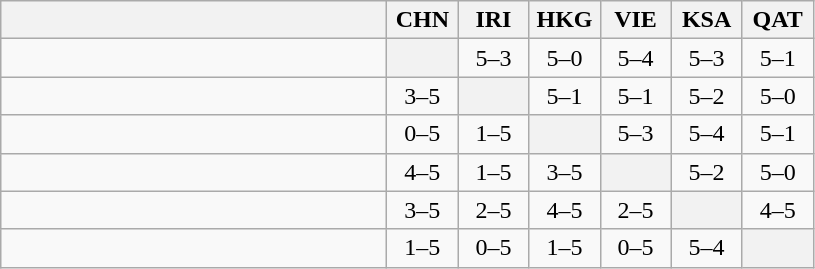<table class="wikitable" style="text-align:center">
<tr>
<th width="250"> </th>
<th width="40">CHN</th>
<th width="40">IRI</th>
<th width="40">HKG</th>
<th width="40">VIE</th>
<th width="40">KSA</th>
<th width="40">QAT</th>
</tr>
<tr>
<td align=left></td>
<th></th>
<td>5–3</td>
<td>5–0</td>
<td>5–4</td>
<td>5–3</td>
<td>5–1</td>
</tr>
<tr>
<td align=left></td>
<td>3–5</td>
<th></th>
<td>5–1</td>
<td>5–1</td>
<td>5–2</td>
<td>5–0</td>
</tr>
<tr>
<td align=left></td>
<td>0–5</td>
<td>1–5</td>
<th></th>
<td>5–3</td>
<td>5–4</td>
<td>5–1</td>
</tr>
<tr>
<td align=left></td>
<td>4–5</td>
<td>1–5</td>
<td>3–5</td>
<th></th>
<td>5–2</td>
<td>5–0</td>
</tr>
<tr>
<td align=left></td>
<td>3–5</td>
<td>2–5</td>
<td>4–5</td>
<td>2–5</td>
<th></th>
<td>4–5</td>
</tr>
<tr>
<td align=left></td>
<td>1–5</td>
<td>0–5</td>
<td>1–5</td>
<td>0–5</td>
<td>5–4</td>
<th></th>
</tr>
</table>
